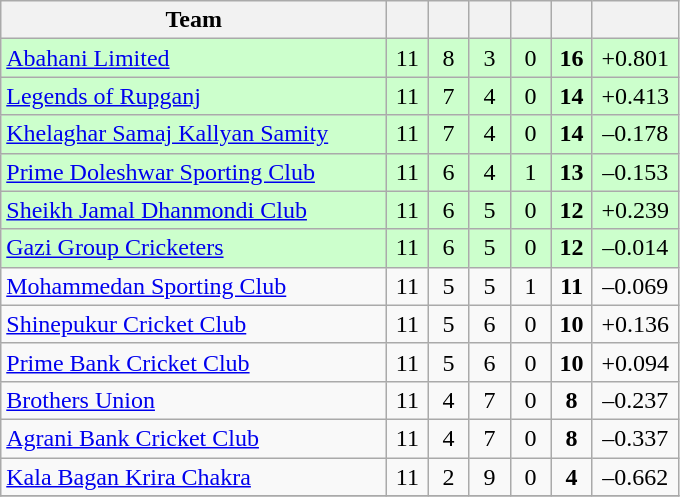<table class="wikitable" style="text-align:center">
<tr>
<th style="width:250px">Team</th>
<th width="20"></th>
<th width="20"></th>
<th width="20"></th>
<th width="20"></th>
<th width="20"></th>
<th width="50"></th>
</tr>
<tr style="background:#cfc">
<td style="text-align:left;"><a href='#'>Abahani Limited</a></td>
<td>11</td>
<td>8</td>
<td>3</td>
<td>0</td>
<td><strong>16</strong></td>
<td>+0.801</td>
</tr>
<tr style="background:#cfc">
<td style="text-align:left;"><a href='#'>Legends of Rupganj</a></td>
<td>11</td>
<td>7</td>
<td>4</td>
<td>0</td>
<td><strong>14</strong></td>
<td>+0.413</td>
</tr>
<tr style="background:#cfc">
<td style="text-align:left;"><a href='#'>Khelaghar Samaj Kallyan Samity</a></td>
<td>11</td>
<td>7</td>
<td>4</td>
<td>0</td>
<td><strong>14</strong></td>
<td>–0.178</td>
</tr>
<tr style="background:#cfc">
<td style="text-align:left;"><a href='#'>Prime Doleshwar Sporting Club</a></td>
<td>11</td>
<td>6</td>
<td>4</td>
<td>1</td>
<td><strong>13</strong></td>
<td>–0.153</td>
</tr>
<tr style="background:#cfc">
<td style="text-align:left;"><a href='#'>Sheikh Jamal Dhanmondi Club</a></td>
<td>11</td>
<td>6</td>
<td>5</td>
<td>0</td>
<td><strong>12</strong></td>
<td>+0.239</td>
</tr>
<tr style="background:#cfc">
<td style="text-align:left;"><a href='#'>Gazi Group Cricketers</a></td>
<td>11</td>
<td>6</td>
<td>5</td>
<td>0</td>
<td><strong>12</strong></td>
<td>–0.014</td>
</tr>
<tr>
<td style="text-align:left;"><a href='#'>Mohammedan Sporting Club</a></td>
<td>11</td>
<td>5</td>
<td>5</td>
<td>1</td>
<td><strong>11</strong></td>
<td>–0.069</td>
</tr>
<tr>
<td style="text-align:left;"><a href='#'>Shinepukur Cricket Club</a></td>
<td>11</td>
<td>5</td>
<td>6</td>
<td>0</td>
<td><strong>10</strong></td>
<td>+0.136</td>
</tr>
<tr>
<td style="text-align:left;"><a href='#'>Prime Bank Cricket Club</a></td>
<td>11</td>
<td>5</td>
<td>6</td>
<td>0</td>
<td><strong>10</strong></td>
<td>+0.094</td>
</tr>
<tr>
<td style="text-align:left;"><a href='#'>Brothers Union</a></td>
<td>11</td>
<td>4</td>
<td>7</td>
<td>0</td>
<td><strong>8</strong></td>
<td>–0.237</td>
</tr>
<tr>
<td style="text-align:left;"><a href='#'>Agrani Bank Cricket Club</a></td>
<td>11</td>
<td>4</td>
<td>7</td>
<td>0</td>
<td><strong>8</strong></td>
<td>–0.337</td>
</tr>
<tr>
<td style="text-align:left;"><a href='#'>Kala Bagan Krira Chakra</a></td>
<td>11</td>
<td>2</td>
<td>9</td>
<td>0</td>
<td><strong>4</strong></td>
<td>–0.662</td>
</tr>
<tr>
</tr>
</table>
